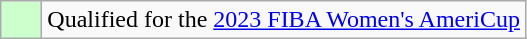<table class="wikitable">
<tr>
<td width=20px bgcolor="#ccffcc"></td>
<td>Qualified for the <a href='#'>2023 FIBA Women's AmeriCup</a></td>
</tr>
</table>
